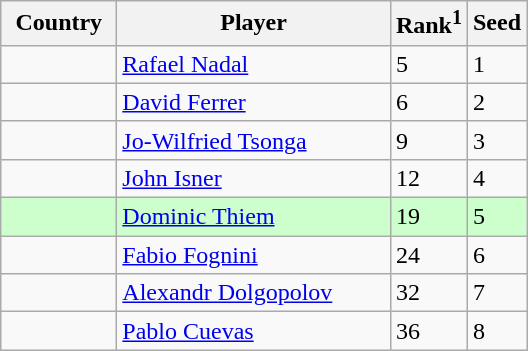<table class="sortable wikitable">
<tr>
<th width="70">Country</th>
<th width="175">Player</th>
<th>Rank<sup>1</sup></th>
<th>Seed</th>
</tr>
<tr>
<td></td>
<td><a href='#'>Rafael Nadal</a></td>
<td>5</td>
<td>1</td>
</tr>
<tr>
<td></td>
<td><a href='#'>David Ferrer</a></td>
<td>6</td>
<td>2</td>
</tr>
<tr>
<td></td>
<td><a href='#'>Jo-Wilfried Tsonga</a></td>
<td>9</td>
<td>3</td>
</tr>
<tr>
<td></td>
<td><a href='#'>John Isner</a></td>
<td>12</td>
<td>4</td>
</tr>
<tr style="background:#cfc;">
<td></td>
<td><a href='#'>Dominic Thiem</a></td>
<td>19</td>
<td>5</td>
</tr>
<tr>
<td></td>
<td><a href='#'>Fabio Fognini</a></td>
<td>24</td>
<td>6</td>
</tr>
<tr>
<td></td>
<td><a href='#'>Alexandr Dolgopolov</a></td>
<td>32</td>
<td>7</td>
</tr>
<tr>
<td></td>
<td><a href='#'>Pablo Cuevas</a></td>
<td>36</td>
<td>8</td>
</tr>
</table>
